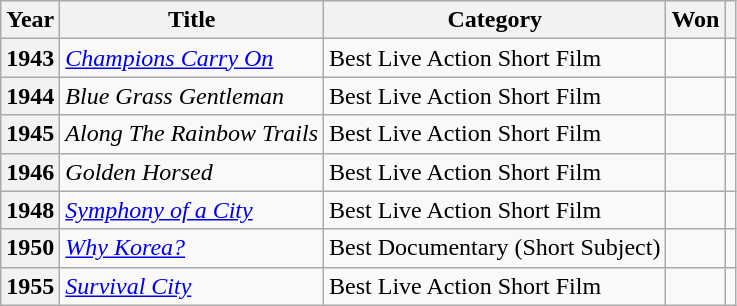<table class="wikitable plainrowheaders sortable" style="margin-right: 0;">
<tr>
<th scope="col">Year</th>
<th scope="col">Title</th>
<th scope="col">Category</th>
<th scope="col">Won</th>
<th scope="col" class="unsortable"></th>
</tr>
<tr>
<th scope="row">1943</th>
<td><em><a href='#'>Champions Carry On</a></em></td>
<td>Best Live Action Short Film</td>
<td></td>
<td></td>
</tr>
<tr>
<th scope="row">1944</th>
<td><em>Blue Grass Gentleman</em></td>
<td>Best Live Action Short Film</td>
<td></td>
<td></td>
</tr>
<tr>
<th scope="row">1945</th>
<td><em>Along The Rainbow Trails</em></td>
<td>Best Live Action Short Film</td>
<td></td>
<td></td>
</tr>
<tr>
<th scope="row">1946</th>
<td><em>Golden Horsed</em></td>
<td>Best Live Action Short Film</td>
<td></td>
<td></td>
</tr>
<tr>
<th scope="row">1948</th>
<td><em><a href='#'>Symphony of a City</a></em></td>
<td>Best Live Action Short Film</td>
<td></td>
<td></td>
</tr>
<tr>
<th scope="row">1950</th>
<td><em><a href='#'>Why Korea?</a></em></td>
<td>Best Documentary (Short Subject)</td>
<td></td>
<td></td>
</tr>
<tr>
<th scope="row">1955</th>
<td><em><a href='#'>Survival City</a></em></td>
<td>Best Live Action Short Film</td>
<td></td>
<td></td>
</tr>
</table>
